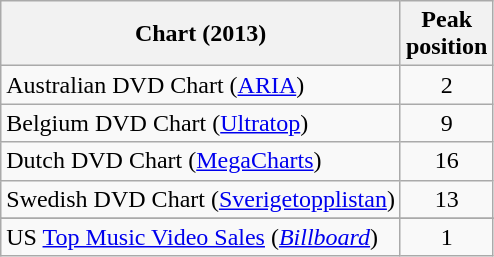<table class="wikitable sortable">
<tr>
<th>Chart (2013)</th>
<th>Peak<br>position</th>
</tr>
<tr>
<td>Australian DVD Chart (<a href='#'>ARIA</a>)</td>
<td align="center">2</td>
</tr>
<tr>
<td>Belgium DVD Chart (<a href='#'>Ultratop</a>)</td>
<td align="center">9</td>
</tr>
<tr>
<td>Dutch DVD Chart (<a href='#'>MegaCharts</a>)</td>
<td style="text-align:center;">16</td>
</tr>
<tr>
<td>Swedish DVD Chart (<a href='#'>Sverigetopplistan</a>)</td>
<td style="text-align:center;">13</td>
</tr>
<tr>
</tr>
<tr>
<td>US <a href='#'>Top Music Video Sales</a> (<em><a href='#'>Billboard</a></em>)</td>
<td align="center">1</td>
</tr>
</table>
